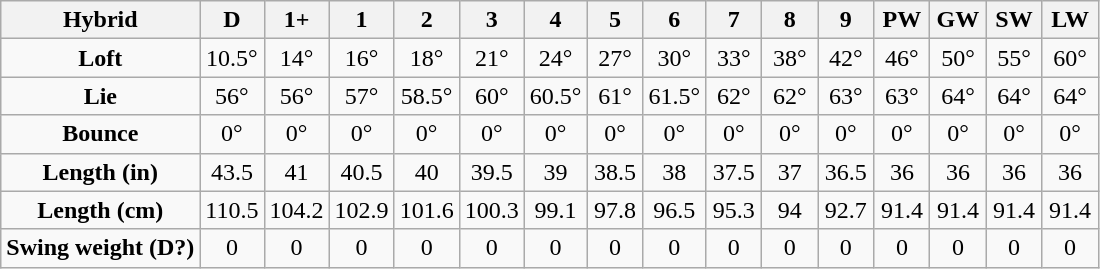<table class=wikitable>
<tr>
<th>Hybrid</th>
<th style="width:30px">D</th>
<th style="width:30px">1+</th>
<th style="width:30px">1</th>
<th style="width:30px">2</th>
<th style="width:30px">3</th>
<th style="width:30px">4</th>
<th style="width:30px">5</th>
<th style="width:30px">6</th>
<th style="width:30px">7</th>
<th style="width:30px">8</th>
<th style="width:30px">9</th>
<th style="width:30px">PW</th>
<th style="width:30px">GW</th>
<th style="width:30px">SW</th>
<th style="width:30px">LW</th>
</tr>
<tr>
<td align="center"><strong>Loft</strong></td>
<td align="center">10.5°</td>
<td align="center">14°</td>
<td align="center">16°</td>
<td align="center">18°</td>
<td align="center">21°</td>
<td align="center">24°</td>
<td align="center">27°</td>
<td align="center">30°</td>
<td align="center">33°</td>
<td align="center">38°</td>
<td align="center">42°</td>
<td align="center">46°</td>
<td align="center">50°</td>
<td align="center">55°</td>
<td align="center">60°</td>
</tr>
<tr>
<td align="center"><strong>Lie</strong></td>
<td align="center">56°</td>
<td align="center">56°</td>
<td align="center">57°</td>
<td align="center">58.5°</td>
<td align="center">60°</td>
<td align="center">60.5°</td>
<td align="center">61°</td>
<td align="center">61.5°</td>
<td align="center">62°</td>
<td align="center">62°</td>
<td align="center">63°</td>
<td align="center">63°</td>
<td align="center">64°</td>
<td align="center">64°</td>
<td align="center">64°</td>
</tr>
<tr>
<td align="center"><strong>Bounce</strong></td>
<td align="center">0°</td>
<td align="center">0°</td>
<td align="center">0°</td>
<td align="center">0°</td>
<td align="center">0°</td>
<td align="center">0°</td>
<td align="center">0°</td>
<td align="center">0°</td>
<td align="center">0°</td>
<td align="center">0°</td>
<td align="center">0°</td>
<td align="center">0°</td>
<td align="center">0°</td>
<td align="center">0°</td>
<td align="center">0°</td>
</tr>
<tr>
<td align="center"><strong>Length (in)</strong></td>
<td align="center">43.5</td>
<td align="center">41</td>
<td align="center">40.5</td>
<td align="center">40</td>
<td align="center">39.5</td>
<td align="center">39</td>
<td align="center">38.5</td>
<td align="center">38</td>
<td align="center">37.5</td>
<td align="center">37</td>
<td align="center">36.5</td>
<td align="center">36</td>
<td align="center">36</td>
<td align="center">36</td>
<td align="center">36</td>
</tr>
<tr>
<td align="center"><strong>Length (cm)</strong></td>
<td align="center">110.5</td>
<td align="center">104.2</td>
<td align="center">102.9</td>
<td align="center">101.6</td>
<td align="center">100.3</td>
<td align="center">99.1</td>
<td align="center">97.8</td>
<td align="center">96.5</td>
<td align="center">95.3</td>
<td align="center">94</td>
<td align="center">92.7</td>
<td align="center">91.4</td>
<td align="center">91.4</td>
<td align="center">91.4</td>
<td align="center">91.4</td>
</tr>
<tr>
<td align="center"><strong>Swing weight (D?)</strong></td>
<td align="center">0</td>
<td align="center">0</td>
<td align="center">0</td>
<td align="center">0</td>
<td align="center">0</td>
<td align="center">0</td>
<td align="center">0</td>
<td align="center">0</td>
<td align="center">0</td>
<td align="center">0</td>
<td align="center">0</td>
<td align="center">0</td>
<td align="center">0</td>
<td align="center">0</td>
<td align="center">0</td>
</tr>
</table>
